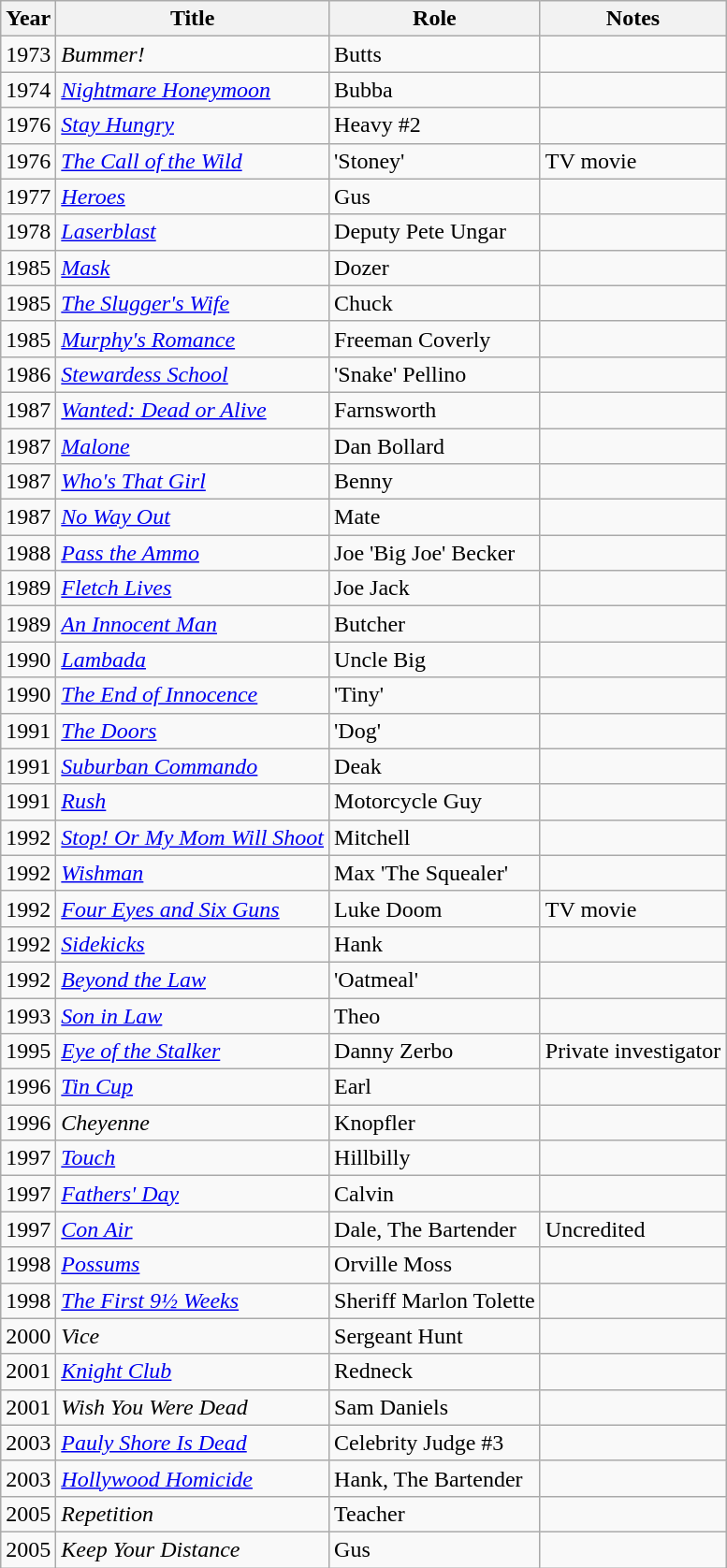<table class="wikitable sortable">
<tr>
<th>Year</th>
<th>Title</th>
<th>Role</th>
<th>Notes</th>
</tr>
<tr>
<td>1973</td>
<td><em>Bummer!</em></td>
<td>Butts</td>
<td></td>
</tr>
<tr>
<td>1974</td>
<td><em><a href='#'>Nightmare Honeymoon</a></em></td>
<td>Bubba</td>
<td></td>
</tr>
<tr>
<td>1976</td>
<td><em><a href='#'>Stay Hungry</a></em></td>
<td>Heavy #2</td>
<td></td>
</tr>
<tr>
<td>1976</td>
<td><em><a href='#'>The Call of the Wild</a></em></td>
<td>'Stoney'</td>
<td>TV movie</td>
</tr>
<tr>
<td>1977</td>
<td><em><a href='#'>Heroes</a></em></td>
<td>Gus</td>
<td></td>
</tr>
<tr>
<td>1978</td>
<td><em><a href='#'>Laserblast</a></em></td>
<td>Deputy Pete Ungar</td>
<td></td>
</tr>
<tr>
<td>1985</td>
<td><em><a href='#'>Mask</a></em></td>
<td>Dozer</td>
<td></td>
</tr>
<tr>
<td>1985</td>
<td><em><a href='#'>The Slugger's Wife</a></em></td>
<td>Chuck</td>
<td></td>
</tr>
<tr>
<td>1985</td>
<td><em><a href='#'>Murphy's Romance</a></em></td>
<td>Freeman Coverly</td>
<td></td>
</tr>
<tr>
<td>1986</td>
<td><em><a href='#'>Stewardess School</a></em></td>
<td>'Snake' Pellino</td>
<td></td>
</tr>
<tr>
<td>1987</td>
<td><em><a href='#'>Wanted: Dead or Alive</a></em></td>
<td>Farnsworth</td>
<td></td>
</tr>
<tr>
<td>1987</td>
<td><em><a href='#'>Malone</a></em></td>
<td>Dan Bollard</td>
<td></td>
</tr>
<tr>
<td>1987</td>
<td><em><a href='#'>Who's That Girl</a></em></td>
<td>Benny</td>
<td></td>
</tr>
<tr>
<td>1987</td>
<td><em><a href='#'>No Way Out</a></em></td>
<td>Mate</td>
<td></td>
</tr>
<tr>
<td>1988</td>
<td><em><a href='#'>Pass the Ammo</a></em></td>
<td>Joe 'Big Joe' Becker</td>
<td></td>
</tr>
<tr>
<td>1989</td>
<td><em><a href='#'>Fletch Lives</a></em></td>
<td>Joe Jack</td>
<td></td>
</tr>
<tr>
<td>1989</td>
<td><em><a href='#'>An Innocent Man</a></em></td>
<td>Butcher</td>
<td></td>
</tr>
<tr>
<td>1990</td>
<td><em><a href='#'>Lambada</a></em></td>
<td>Uncle Big</td>
<td></td>
</tr>
<tr>
<td>1990</td>
<td><em><a href='#'>The End of Innocence</a></em></td>
<td>'Tiny'</td>
<td></td>
</tr>
<tr>
<td>1991</td>
<td><em><a href='#'>The Doors</a></em></td>
<td>'Dog'</td>
<td></td>
</tr>
<tr>
<td>1991</td>
<td><em><a href='#'>Suburban Commando</a></em></td>
<td>Deak</td>
<td></td>
</tr>
<tr>
<td>1991</td>
<td><em><a href='#'>Rush</a></em></td>
<td>Motorcycle Guy</td>
<td></td>
</tr>
<tr>
<td>1992</td>
<td><em><a href='#'>Stop! Or My Mom Will Shoot</a></em></td>
<td>Mitchell</td>
<td></td>
</tr>
<tr>
<td>1992</td>
<td><em><a href='#'>Wishman</a></em></td>
<td>Max 'The Squealer'</td>
<td></td>
</tr>
<tr>
<td>1992</td>
<td><em><a href='#'>Four Eyes and Six Guns</a></em></td>
<td>Luke Doom</td>
<td>TV movie</td>
</tr>
<tr>
<td>1992</td>
<td><em><a href='#'>Sidekicks</a></em></td>
<td>Hank</td>
<td></td>
</tr>
<tr>
<td>1992</td>
<td><em><a href='#'>Beyond the Law</a></em></td>
<td>'Oatmeal'</td>
<td></td>
</tr>
<tr>
<td>1993</td>
<td><em><a href='#'>Son in Law</a></em></td>
<td>Theo</td>
<td></td>
</tr>
<tr>
<td>1995</td>
<td><em><a href='#'>Eye of the Stalker</a></em></td>
<td>Danny Zerbo</td>
<td>Private investigator</td>
</tr>
<tr>
<td>1996</td>
<td><em><a href='#'>Tin Cup</a></em></td>
<td>Earl</td>
<td></td>
</tr>
<tr>
<td>1996</td>
<td><em>Cheyenne</em></td>
<td>Knopfler</td>
<td></td>
</tr>
<tr>
<td>1997</td>
<td><em><a href='#'>Touch</a></em></td>
<td>Hillbilly</td>
<td></td>
</tr>
<tr>
<td>1997</td>
<td><em><a href='#'>Fathers' Day</a></em></td>
<td>Calvin</td>
<td></td>
</tr>
<tr>
<td>1997</td>
<td><em><a href='#'>Con Air</a></em></td>
<td>Dale, The Bartender</td>
<td>Uncredited</td>
</tr>
<tr>
<td>1998</td>
<td><em><a href='#'>Possums</a></em></td>
<td>Orville Moss</td>
<td></td>
</tr>
<tr>
<td>1998</td>
<td><em><a href='#'>The First 9½ Weeks</a></em></td>
<td>Sheriff Marlon Tolette</td>
<td></td>
</tr>
<tr>
<td>2000</td>
<td><em>Vice</em></td>
<td>Sergeant Hunt</td>
<td></td>
</tr>
<tr>
<td>2001</td>
<td><em><a href='#'>Knight Club</a></em></td>
<td>Redneck</td>
<td></td>
</tr>
<tr>
<td>2001</td>
<td><em>Wish You Were Dead</em></td>
<td>Sam Daniels</td>
<td></td>
</tr>
<tr>
<td>2003</td>
<td><em><a href='#'>Pauly Shore Is Dead</a></em></td>
<td>Celebrity Judge #3</td>
<td></td>
</tr>
<tr>
<td>2003</td>
<td><em><a href='#'>Hollywood Homicide</a></em></td>
<td>Hank, The Bartender</td>
<td></td>
</tr>
<tr>
<td>2005</td>
<td><em>Repetition</em></td>
<td>Teacher</td>
<td></td>
</tr>
<tr>
<td>2005</td>
<td><em>Keep Your Distance</em></td>
<td>Gus</td>
<td></td>
</tr>
</table>
